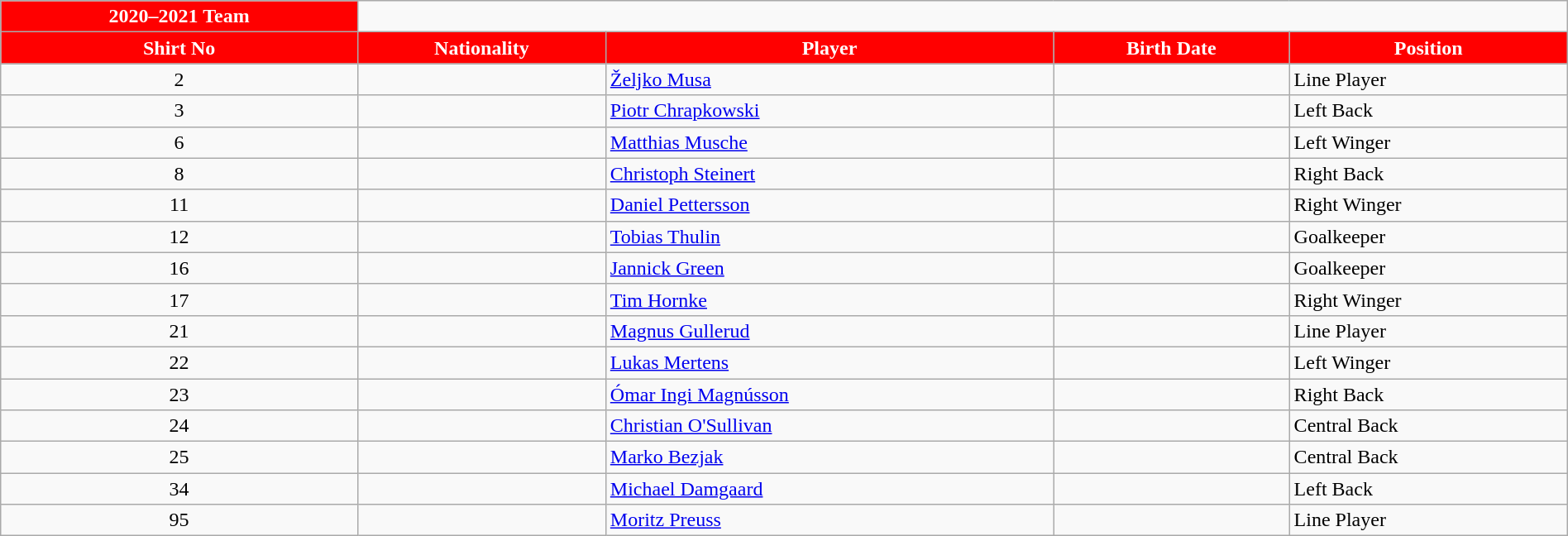<table class="wikitable collapsible collapsed" style="width:100%;">
<tr>
<th style="color:#FFFFFF; background:#FF0000">2020–2021 Team</th>
</tr>
<tr>
<th style="color:#FFFFFF; background:#FF0000">Shirt No</th>
<th style="color:#FFFFFF; background:#FF0000">Nationality</th>
<th style="color:#FFFFFF; background:#FF0000">Player</th>
<th style="color:#FFFFFF; background:#FF0000">Birth Date</th>
<th style="color:#FFFFFF; background:#FF0000">Position</th>
</tr>
<tr>
<td align=center>2</td>
<td></td>
<td><a href='#'>Željko Musa</a></td>
<td></td>
<td>Line Player</td>
</tr>
<tr>
<td align=center>3</td>
<td></td>
<td><a href='#'>Piotr Chrapkowski</a></td>
<td></td>
<td>Left Back</td>
</tr>
<tr>
<td align=center>6</td>
<td></td>
<td><a href='#'>Matthias Musche</a></td>
<td></td>
<td>Left Winger</td>
</tr>
<tr>
<td align=center>8</td>
<td></td>
<td><a href='#'>Christoph Steinert</a></td>
<td></td>
<td>Right Back</td>
</tr>
<tr>
<td align=center>11</td>
<td></td>
<td><a href='#'>Daniel Pettersson</a></td>
<td></td>
<td>Right Winger</td>
</tr>
<tr>
<td align=center>12</td>
<td></td>
<td><a href='#'>Tobias Thulin</a></td>
<td></td>
<td>Goalkeeper</td>
</tr>
<tr>
<td align=center>16</td>
<td></td>
<td><a href='#'>Jannick Green</a></td>
<td></td>
<td>Goalkeeper</td>
</tr>
<tr>
<td align=center>17</td>
<td></td>
<td><a href='#'>Tim Hornke</a></td>
<td></td>
<td>Right Winger</td>
</tr>
<tr>
<td align=center>21</td>
<td></td>
<td><a href='#'>Magnus Gullerud</a></td>
<td></td>
<td>Line Player</td>
</tr>
<tr>
<td align=center>22</td>
<td></td>
<td><a href='#'>Lukas Mertens</a></td>
<td></td>
<td>Left Winger</td>
</tr>
<tr>
<td align=center>23</td>
<td></td>
<td><a href='#'>Ómar Ingi Magnússon</a></td>
<td></td>
<td>Right Back</td>
</tr>
<tr>
<td align=center>24</td>
<td></td>
<td><a href='#'>Christian O'Sullivan</a></td>
<td></td>
<td>Central Back</td>
</tr>
<tr>
<td align=center>25</td>
<td></td>
<td><a href='#'>Marko Bezjak</a></td>
<td></td>
<td>Central Back</td>
</tr>
<tr>
<td align=center>34</td>
<td></td>
<td><a href='#'>Michael Damgaard</a></td>
<td></td>
<td>Left Back</td>
</tr>
<tr>
<td align=center>95</td>
<td></td>
<td><a href='#'>Moritz Preuss</a></td>
<td></td>
<td>Line Player</td>
</tr>
</table>
